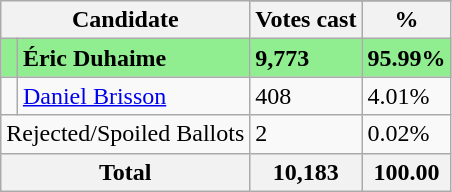<table class="wikitable">
<tr>
<th rowspan="2" colspan="2">Candidate</th>
</tr>
<tr>
<th>Votes cast</th>
<th>%</th>
</tr>
<tr style="background:lightgreen;">
<td></td>
<td><strong>Éric Duhaime</strong></td>
<td><strong>9,773</strong></td>
<td><strong>95.99%</strong></td>
</tr>
<tr>
<td></td>
<td><a href='#'>Daniel Brisson</a></td>
<td>408</td>
<td>4.01%</td>
</tr>
<tr>
<td colspan="2">Rejected/Spoiled Ballots</td>
<td>2</td>
<td>0.02%</td>
</tr>
<tr>
<th colspan="2">Total</th>
<th>10,183</th>
<th>100.00</th>
</tr>
</table>
